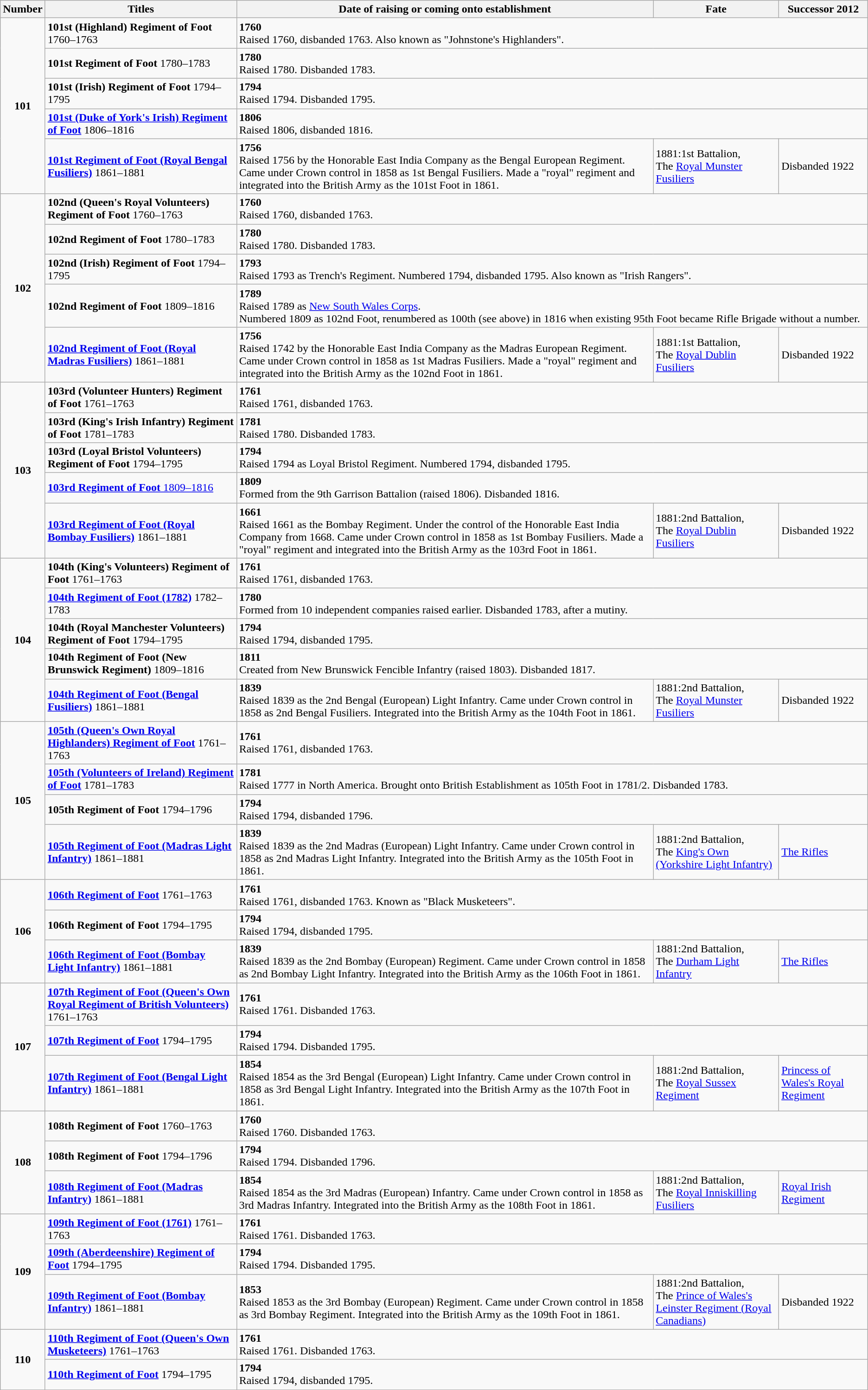<table class="wikitable">
<tr>
<th>Number</th>
<th>Titles</th>
<th>Date of raising or coming onto establishment</th>
<th>Fate</th>
<th>Successor 2012</th>
</tr>
<tr>
<td align=center valign=middle rowspan="5"><strong>101</strong></td>
<td><strong>101st (Highland) Regiment of Foot</strong> 1760–1763</td>
<td colspan="3"><strong>1760</strong><br>Raised 1760, disbanded 1763. Also known as "Johnstone's Highlanders".</td>
</tr>
<tr>
<td><strong>101st Regiment of Foot</strong> 1780–1783</td>
<td colspan="3"><strong>1780</strong><br>Raised 1780. Disbanded 1783.</td>
</tr>
<tr>
<td><strong>101st (Irish) Regiment of Foot</strong> 1794–1795</td>
<td colspan="3"><strong>1794</strong><br>Raised 1794. Disbanded 1795.</td>
</tr>
<tr>
<td><strong><a href='#'>101st (Duke of York's Irish) Regiment of Foot</a></strong> 1806–1816<br></td>
<td colspan="3"><strong>1806</strong><br>Raised 1806, disbanded 1816.</td>
</tr>
<tr>
<td><strong><a href='#'>101st Regiment of Foot (Royal Bengal Fusiliers)</a></strong> 1861–1881</td>
<td><strong>1756</strong><br>Raised 1756 by the Honorable East India Company as the Bengal European Regiment. Came under Crown control in 1858 as 1st Bengal Fusiliers. Made a "royal" regiment and integrated into the British Army as the 101st Foot in 1861.</td>
<td>1881:1st Battalion,<br>The <a href='#'>Royal Munster Fusiliers</a></td>
<td>Disbanded 1922</td>
</tr>
<tr>
<td align=center valign=middle rowspan="5"><strong>102</strong></td>
<td><strong>102nd (Queen's Royal Volunteers) Regiment of Foot</strong> 1760–1763</td>
<td colspan="3"><strong>1760</strong><br>Raised 1760, disbanded 1763.</td>
</tr>
<tr>
<td><strong>102nd Regiment of Foot</strong> 1780–1783</td>
<td colspan="3"><strong>1780</strong><br>Raised 1780. Disbanded 1783.</td>
</tr>
<tr>
<td><strong>102nd (Irish) Regiment of Foot</strong> 1794–1795</td>
<td colspan="3"><strong>1793</strong><br>Raised 1793 as Trench's Regiment. Numbered 1794, disbanded 1795. Also known as "Irish Rangers".</td>
</tr>
<tr>
<td><strong>102nd Regiment of Foot</strong> 1809–1816<br></td>
<td colspan="3"><strong>1789</strong><br>Raised 1789 as <a href='#'>New South Wales Corps</a>.<br>Numbered 1809 as 102nd Foot, renumbered as 100th (see above) in 1816 when existing 95th Foot became Rifle Brigade without a number.</td>
</tr>
<tr>
<td><strong><a href='#'>102nd Regiment of Foot (Royal Madras Fusiliers)</a></strong> 1861–1881</td>
<td><strong>1756</strong><br>Raised 1742 by the Honorable East India Company as the Madras European Regiment. Came under Crown control in 1858 as 1st Madras Fusiliers. Made a "royal" regiment and integrated into the British Army as the 102nd Foot in 1861.</td>
<td>1881:1st Battalion,<br>The <a href='#'>Royal Dublin Fusiliers</a></td>
<td>Disbanded 1922</td>
</tr>
<tr>
<td align=center valign=middle rowspan="5"><strong>103</strong></td>
<td><strong>103rd (Volunteer Hunters) Regiment of Foot</strong> 1761–1763</td>
<td colspan="3"><strong>1761</strong><br>Raised 1761, disbanded 1763.</td>
</tr>
<tr>
<td><strong>103rd (King's Irish Infantry) Regiment of Foot</strong> 1781–1783</td>
<td colspan="3"><strong>1781</strong><br>Raised 1780. Disbanded 1783.</td>
</tr>
<tr>
<td><strong>103rd (Loyal Bristol Volunteers) Regiment of Foot</strong> 1794–1795</td>
<td colspan="3"><strong>1794</strong><br>Raised 1794 as Loyal Bristol Regiment. Numbered 1794, disbanded 1795.</td>
</tr>
<tr>
<td><a href='#'><strong>103rd Regiment of Foot</strong> 1809–1816</a><br></td>
<td colspan="3"><strong>1809</strong><br>Formed from the 9th Garrison Battalion (raised 1806). Disbanded 1816.</td>
</tr>
<tr>
<td><strong><a href='#'>103rd Regiment of Foot (Royal Bombay Fusiliers)</a></strong> 1861–1881</td>
<td><strong>1661</strong><br>Raised 1661 as the Bombay Regiment. Under the control of the Honorable East India Company from 1668. Came under Crown control in 1858 as 1st Bombay Fusiliers. Made a "royal" regiment and integrated into the British Army as the 103rd Foot in 1861.</td>
<td>1881:2nd Battalion,<br>The <a href='#'>Royal Dublin Fusiliers</a></td>
<td>Disbanded 1922</td>
</tr>
<tr>
<td align=center valign=middle rowspan="5"><strong>104</strong></td>
<td><strong>104th (King's Volunteers) Regiment of Foot</strong> 1761–1763</td>
<td colspan="3"><strong>1761</strong><br>Raised 1761, disbanded 1763.</td>
</tr>
<tr>
<td><strong><a href='#'>104th Regiment of Foot (1782)</a></strong> 1782–1783</td>
<td colspan="3"><strong>1780</strong><br>Formed from 10 independent companies raised earlier. Disbanded 1783, after a mutiny.</td>
</tr>
<tr>
<td><strong>104th (Royal Manchester Volunteers) Regiment of Foot</strong> 1794–1795</td>
<td colspan="3"><strong>1794</strong><br>Raised 1794, disbanded 1795.</td>
</tr>
<tr>
<td><strong>104th Regiment of Foot (New Brunswick Regiment)</strong> 1809–1816<br></td>
<td colspan="3"><strong>1811</strong><br>Created from New Brunswick Fencible Infantry (raised 1803). Disbanded 1817.</td>
</tr>
<tr>
<td><strong><a href='#'>104th Regiment of Foot (Bengal Fusiliers)</a></strong> 1861–1881</td>
<td><strong>1839</strong><br>Raised 1839 as the 2nd Bengal (European) Light Infantry. Came under Crown control in 1858 as 2nd Bengal Fusiliers. Integrated into the British Army as the 104th Foot in 1861.</td>
<td>1881:2nd Battalion,<br>The <a href='#'>Royal Munster Fusiliers</a></td>
<td>Disbanded 1922</td>
</tr>
<tr>
<td align=center valign=middle rowspan="4"><strong>105</strong></td>
<td><strong><a href='#'>105th (Queen's Own Royal Highlanders) Regiment of Foot</a></strong> 1761–1763</td>
<td colspan="3"><strong>1761</strong><br>Raised 1761, disbanded 1763.</td>
</tr>
<tr>
<td><strong><a href='#'>105th (Volunteers of Ireland) Regiment of Foot</a></strong> 1781–1783</td>
<td colspan="3"><strong>1781</strong><br>Raised 1777 in North America. Brought onto British Establishment as 105th Foot in 1781/2. Disbanded 1783.</td>
</tr>
<tr>
<td><strong>105th Regiment of Foot</strong> 1794–1796</td>
<td colspan="3"><strong>1794</strong><br>Raised 1794, disbanded 1796.</td>
</tr>
<tr>
<td><strong><a href='#'>105th Regiment of Foot (Madras Light Infantry)</a></strong> 1861–1881</td>
<td><strong>1839</strong><br>Raised 1839 as the 2nd Madras (European) Light Infantry. Came under Crown control in 1858 as 2nd Madras Light Infantry. Integrated into the British Army as the 105th Foot in 1861.</td>
<td>1881:2nd Battalion,<br>The <a href='#'>King's Own (Yorkshire Light Infantry)</a></td>
<td><a href='#'>The Rifles</a></td>
</tr>
<tr>
<td align=center valign=middle rowspan="3"><strong>106</strong></td>
<td><strong><a href='#'>106th Regiment of Foot</a></strong> 1761–1763</td>
<td colspan="3"><strong>1761</strong><br>Raised 1761, disbanded 1763. Known as "Black Musketeers".</td>
</tr>
<tr>
<td><strong>106th Regiment of Foot</strong> 1794–1795</td>
<td colspan="3"><strong>1794</strong><br>Raised 1794, disbanded 1795.</td>
</tr>
<tr>
<td><strong><a href='#'>106th Regiment of Foot (Bombay Light Infantry)</a></strong> 1861–1881</td>
<td><strong>1839</strong><br>Raised 1839 as the 2nd Bombay (European) Regiment. Came under Crown control in 1858 as 2nd Bombay Light Infantry. Integrated into the British Army as the 106th Foot in 1861.</td>
<td>1881:2nd Battalion,<br>The <a href='#'>Durham Light Infantry</a></td>
<td><a href='#'>The Rifles</a></td>
</tr>
<tr>
<td align=center valign=middle rowspan="3"><strong>107</strong></td>
<td><strong><a href='#'>107th Regiment of Foot (Queen's Own Royal Regiment of British Volunteers)</a></strong> 1761–1763</td>
<td colspan="3"><strong>1761</strong><br>Raised 1761. Disbanded 1763.</td>
</tr>
<tr>
<td><strong><a href='#'>107th Regiment of Foot</a></strong> 1794–1795</td>
<td colspan="3"><strong>1794</strong><br>Raised 1794. Disbanded 1795.</td>
</tr>
<tr>
<td><strong><a href='#'>107th Regiment of Foot (Bengal Light Infantry)</a></strong> 1861–1881</td>
<td><strong>1854</strong><br>Raised 1854 as the 3rd Bengal (European) Light Infantry. Came under Crown control in 1858 as 3rd Bengal Light Infantry. Integrated into the British Army as the 107th Foot in 1861.</td>
<td>1881:2nd Battalion,<br>The <a href='#'>Royal Sussex Regiment</a></td>
<td><a href='#'>Princess of Wales's Royal Regiment</a></td>
</tr>
<tr>
<td align=center valign=middle rowspan="3"><strong>108</strong></td>
<td><strong>108th Regiment of Foot</strong> 1760–1763</td>
<td colspan="3"><strong>1760</strong><br>Raised 1760. Disbanded 1763.</td>
</tr>
<tr>
<td><strong>108th Regiment of Foot</strong> 1794–1796</td>
<td colspan="3"><strong>1794</strong><br>Raised 1794. Disbanded 1796.</td>
</tr>
<tr>
<td><strong><a href='#'>108th Regiment of Foot (Madras Infantry)</a></strong> 1861–1881</td>
<td><strong>1854</strong><br>Raised 1854 as the 3rd Madras (European) Infantry. Came under Crown control in 1858 as 3rd Madras Infantry. Integrated into the British Army as the 108th Foot in 1861.</td>
<td>1881:2nd Battalion,<br>The <a href='#'>Royal Inniskilling Fusiliers</a></td>
<td><a href='#'>Royal Irish Regiment</a></td>
</tr>
<tr>
<td align=center valign=middle rowspan="3"><strong>109</strong></td>
<td><strong><a href='#'>109th Regiment of Foot (1761)</a></strong> 1761–1763</td>
<td colspan="3"><strong>1761</strong><br>Raised 1761. Disbanded 1763.</td>
</tr>
<tr>
<td><strong><a href='#'>109th (Aberdeenshire) Regiment of Foot</a></strong> 1794–1795</td>
<td colspan="3"><strong>1794</strong><br>Raised 1794. Disbanded 1795.</td>
</tr>
<tr>
<td><strong><a href='#'>109th Regiment of Foot (Bombay Infantry)</a></strong> 1861–1881</td>
<td><strong>1853</strong><br>Raised 1853 as the 3rd Bombay (European) Regiment. Came under Crown control in 1858 as 3rd Bombay Regiment. Integrated into the British Army as the 109th Foot in 1861.</td>
<td>1881:2nd Battalion,<br>The <a href='#'>Prince of Wales's Leinster Regiment (Royal Canadians)</a></td>
<td>Disbanded 1922</td>
</tr>
<tr>
<td align=center valign=middle rowspan="2"><strong>110</strong></td>
<td><strong><a href='#'>110th Regiment of Foot (Queen's Own Musketeers)</a></strong> 1761–1763</td>
<td colspan="3"><strong>1761</strong><br>Raised 1761. Disbanded 1763.</td>
</tr>
<tr>
<td><strong><a href='#'>110th Regiment of Foot</a></strong> 1794–1795</td>
<td colspan="3"><strong>1794</strong><br>Raised 1794, disbanded 1795.</td>
</tr>
</table>
